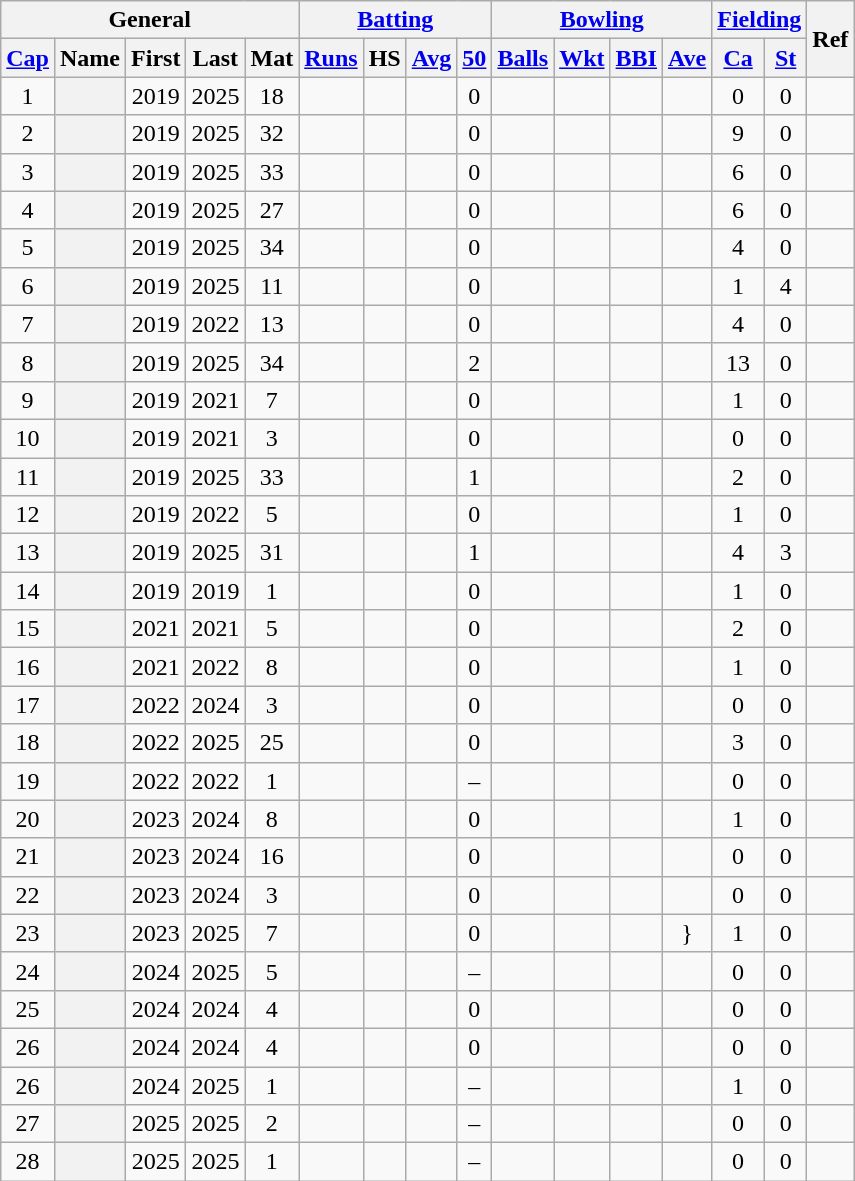<table class="wikitable plainrowheaders sortable" style="text-align:center; font-size:100%">
<tr align="center">
<th scope="col" colspan=5 class="unsortable">General</th>
<th scope="col" colspan=4 class="unsortable"><a href='#'>Batting</a></th>
<th scope="col" colspan=4 class="unsortable"><a href='#'>Bowling</a></th>
<th scope="col" colspan=2 class="unsortable"><a href='#'>Fielding</a></th>
<th scope="col" rowspan=2 class="unsortable">Ref</th>
</tr>
<tr align="center">
<th scope="col"><a href='#'>Cap</a></th>
<th scope="col">Name</th>
<th scope="col">First</th>
<th scope="col">Last</th>
<th scope="col">Mat</th>
<th scope="col"><a href='#'>Runs</a></th>
<th scope="col">HS</th>
<th scope="col"><a href='#'>Avg</a></th>
<th scope="col"><a href='#'>50</a></th>
<th scope="col"><a href='#'>Balls</a></th>
<th scope="col"><a href='#'>Wkt</a></th>
<th scope="col"><a href='#'>BBI</a></th>
<th scope="col"><a href='#'>Ave</a></th>
<th scope="col"><a href='#'>Ca</a></th>
<th scope="col"><a href='#'>St</a></th>
</tr>
<tr align="center">
<td>1</td>
<th scope="row"></th>
<td>2019</td>
<td>2025</td>
<td>18</td>
<td></td>
<td></td>
<td></td>
<td>0</td>
<td></td>
<td></td>
<td></td>
<td></td>
<td>0</td>
<td>0</td>
<td></td>
</tr>
<tr align="center">
<td>2</td>
<th scope="row"></th>
<td>2019</td>
<td>2025</td>
<td>32</td>
<td></td>
<td></td>
<td></td>
<td>0</td>
<td></td>
<td></td>
<td></td>
<td></td>
<td>9</td>
<td>0</td>
<td></td>
</tr>
<tr align="center">
<td>3</td>
<th scope="row"></th>
<td>2019</td>
<td>2025</td>
<td>33</td>
<td></td>
<td></td>
<td></td>
<td>0</td>
<td></td>
<td></td>
<td></td>
<td></td>
<td>6</td>
<td>0</td>
<td></td>
</tr>
<tr align="center">
<td>4</td>
<th scope="row"></th>
<td>2019</td>
<td>2025</td>
<td>27</td>
<td></td>
<td></td>
<td></td>
<td>0</td>
<td></td>
<td></td>
<td></td>
<td></td>
<td>6</td>
<td>0</td>
<td></td>
</tr>
<tr align="center">
<td>5</td>
<th scope="row"></th>
<td>2019</td>
<td>2025</td>
<td>34</td>
<td></td>
<td></td>
<td></td>
<td>0</td>
<td></td>
<td></td>
<td></td>
<td></td>
<td>4</td>
<td>0</td>
<td></td>
</tr>
<tr align="center">
<td>6</td>
<th scope="row"></th>
<td>2019</td>
<td>2025</td>
<td>11</td>
<td></td>
<td></td>
<td></td>
<td>0</td>
<td></td>
<td></td>
<td></td>
<td></td>
<td>1</td>
<td>4</td>
<td></td>
</tr>
<tr align="center">
<td>7</td>
<th scope="row"></th>
<td>2019</td>
<td>2022</td>
<td>13</td>
<td></td>
<td></td>
<td></td>
<td>0</td>
<td></td>
<td></td>
<td></td>
<td></td>
<td>4</td>
<td>0</td>
<td></td>
</tr>
<tr align="center">
<td>8</td>
<th scope="row"></th>
<td>2019</td>
<td>2025</td>
<td>34</td>
<td></td>
<td></td>
<td></td>
<td>2</td>
<td></td>
<td></td>
<td></td>
<td></td>
<td>13</td>
<td>0</td>
<td></td>
</tr>
<tr align="center">
<td>9</td>
<th scope="row"></th>
<td>2019</td>
<td>2021</td>
<td>7</td>
<td></td>
<td></td>
<td></td>
<td>0</td>
<td></td>
<td></td>
<td></td>
<td></td>
<td>1</td>
<td>0</td>
<td></td>
</tr>
<tr align="center">
<td>10</td>
<th scope="row"></th>
<td>2019</td>
<td>2021</td>
<td>3</td>
<td></td>
<td></td>
<td></td>
<td>0</td>
<td></td>
<td></td>
<td></td>
<td></td>
<td>0</td>
<td>0</td>
<td></td>
</tr>
<tr align="center">
<td>11</td>
<th scope="row"></th>
<td>2019</td>
<td>2025</td>
<td>33</td>
<td></td>
<td></td>
<td></td>
<td>1</td>
<td></td>
<td></td>
<td></td>
<td></td>
<td>2</td>
<td>0</td>
<td></td>
</tr>
<tr align="center">
<td>12</td>
<th scope="row"></th>
<td>2019</td>
<td>2022</td>
<td>5</td>
<td></td>
<td></td>
<td></td>
<td>0</td>
<td></td>
<td></td>
<td></td>
<td></td>
<td>1</td>
<td>0</td>
<td></td>
</tr>
<tr align="center">
<td>13</td>
<th scope="row"></th>
<td>2019</td>
<td>2025</td>
<td>31</td>
<td></td>
<td></td>
<td></td>
<td>1</td>
<td></td>
<td></td>
<td></td>
<td></td>
<td>4</td>
<td>3</td>
<td></td>
</tr>
<tr align="center">
<td>14</td>
<th scope="row"></th>
<td>2019</td>
<td>2019</td>
<td>1</td>
<td></td>
<td></td>
<td></td>
<td>0</td>
<td></td>
<td></td>
<td></td>
<td></td>
<td>1</td>
<td>0</td>
<td></td>
</tr>
<tr align="center">
<td>15</td>
<th scope="row"></th>
<td>2021</td>
<td>2021</td>
<td>5</td>
<td></td>
<td></td>
<td></td>
<td>0</td>
<td></td>
<td></td>
<td></td>
<td></td>
<td>2</td>
<td>0</td>
<td></td>
</tr>
<tr align="center">
<td>16</td>
<th scope="row"></th>
<td>2021</td>
<td>2022</td>
<td>8</td>
<td></td>
<td></td>
<td></td>
<td>0</td>
<td></td>
<td></td>
<td></td>
<td></td>
<td>1</td>
<td>0</td>
<td></td>
</tr>
<tr align="center">
<td>17</td>
<th scope="row"></th>
<td>2022</td>
<td>2024</td>
<td>3</td>
<td></td>
<td></td>
<td></td>
<td>0</td>
<td></td>
<td></td>
<td></td>
<td></td>
<td>0</td>
<td>0</td>
<td></td>
</tr>
<tr align="center">
<td>18</td>
<th scope="row"></th>
<td>2022</td>
<td>2025</td>
<td>25</td>
<td></td>
<td></td>
<td></td>
<td>0</td>
<td></td>
<td></td>
<td></td>
<td></td>
<td>3</td>
<td>0</td>
<td></td>
</tr>
<tr align="center">
<td>19</td>
<th scope="row"></th>
<td>2022</td>
<td>2022</td>
<td>1</td>
<td></td>
<td></td>
<td></td>
<td>–</td>
<td></td>
<td></td>
<td></td>
<td></td>
<td>0</td>
<td>0</td>
<td></td>
</tr>
<tr align="center">
<td>20</td>
<th scope="row"></th>
<td>2023</td>
<td>2024</td>
<td>8</td>
<td></td>
<td></td>
<td></td>
<td>0</td>
<td></td>
<td></td>
<td></td>
<td></td>
<td>1</td>
<td>0</td>
<td></td>
</tr>
<tr align="center">
<td>21</td>
<th scope="row"></th>
<td>2023</td>
<td>2024</td>
<td>16</td>
<td></td>
<td></td>
<td></td>
<td>0</td>
<td></td>
<td></td>
<td></td>
<td></td>
<td>0</td>
<td>0</td>
<td></td>
</tr>
<tr align="center">
<td>22</td>
<th scope="row"></th>
<td>2023</td>
<td>2024</td>
<td>3</td>
<td></td>
<td></td>
<td></td>
<td>0</td>
<td></td>
<td></td>
<td></td>
<td></td>
<td>0</td>
<td>0</td>
<td></td>
</tr>
<tr align="center">
<td>23</td>
<th scope="row"></th>
<td>2023</td>
<td>2025</td>
<td>7</td>
<td></td>
<td></td>
<td></td>
<td>0</td>
<td></td>
<td></td>
<td></td>
<td>}</td>
<td>1</td>
<td>0</td>
<td></td>
</tr>
<tr align="center">
<td>24</td>
<th scope="row"></th>
<td>2024</td>
<td>2025</td>
<td>5</td>
<td></td>
<td></td>
<td></td>
<td>–</td>
<td></td>
<td></td>
<td></td>
<td></td>
<td>0</td>
<td>0</td>
<td></td>
</tr>
<tr align="center">
<td>25</td>
<th scope="row"></th>
<td>2024</td>
<td>2024</td>
<td>4</td>
<td></td>
<td></td>
<td></td>
<td>0</td>
<td></td>
<td></td>
<td></td>
<td></td>
<td>0</td>
<td>0</td>
<td></td>
</tr>
<tr align="center">
<td>26</td>
<th scope="row"></th>
<td>2024</td>
<td>2024</td>
<td>4</td>
<td></td>
<td></td>
<td></td>
<td>0</td>
<td></td>
<td></td>
<td></td>
<td></td>
<td>0</td>
<td>0</td>
<td></td>
</tr>
<tr align="center">
<td>26</td>
<th scope="row"></th>
<td>2024</td>
<td>2025</td>
<td>1</td>
<td></td>
<td></td>
<td></td>
<td>–</td>
<td></td>
<td></td>
<td></td>
<td></td>
<td>1</td>
<td>0</td>
<td></td>
</tr>
<tr align="center">
<td>27</td>
<th scope="row"></th>
<td>2025</td>
<td>2025</td>
<td>2</td>
<td></td>
<td></td>
<td></td>
<td>–</td>
<td></td>
<td></td>
<td></td>
<td></td>
<td>0</td>
<td>0</td>
<td></td>
</tr>
<tr align="center">
<td>28</td>
<th scope="row"></th>
<td>2025</td>
<td>2025</td>
<td>1</td>
<td></td>
<td></td>
<td></td>
<td>–</td>
<td></td>
<td></td>
<td></td>
<td></td>
<td>0</td>
<td>0</td>
<td></td>
</tr>
</table>
